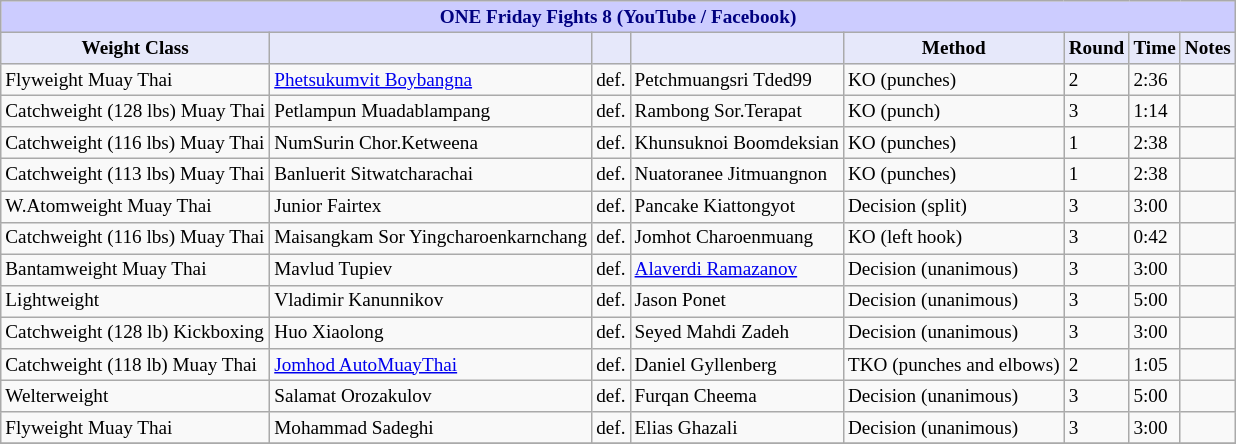<table class="wikitable" style="font-size: 80%;">
<tr>
<th colspan="8" style="background-color: #ccf; color: #000080; text-align: center;"><strong>ONE Friday Fights 8 (YouTube / Facebook)</strong></th>
</tr>
<tr>
<th colspan="1" style="background-color: #E6E8FA; color: #000000; text-align: center;">Weight Class</th>
<th colspan="1" style="background-color: #E6E8FA; color: #000000; text-align: center;"></th>
<th colspan="1" style="background-color: #E6E8FA; color: #000000; text-align: center;"></th>
<th colspan="1" style="background-color: #E6E8FA; color: #000000; text-align: center;"></th>
<th colspan="1" style="background-color: #E6E8FA; color: #000000; text-align: center;">Method</th>
<th colspan="1" style="background-color: #E6E8FA; color: #000000; text-align: center;">Round</th>
<th colspan="1" style="background-color: #E6E8FA; color: #000000; text-align: center;">Time</th>
<th colspan="1" style="background-color: #E6E8FA; color: #000000; text-align: center;">Notes</th>
</tr>
<tr>
<td>Flyweight Muay Thai</td>
<td> <a href='#'>Phetsukumvit Boybangna</a></td>
<td>def.</td>
<td> Petchmuangsri Tded99</td>
<td>KO (punches)</td>
<td>2</td>
<td>2:36</td>
<td></td>
</tr>
<tr>
<td>Catchweight (128 lbs) Muay Thai</td>
<td> Petlampun Muadablampang</td>
<td>def.</td>
<td> Rambong Sor.Terapat</td>
<td>KO (punch)</td>
<td>3</td>
<td>1:14</td>
<td></td>
</tr>
<tr>
<td>Catchweight (116 lbs) Muay Thai</td>
<td> NumSurin Chor.Ketweena</td>
<td>def.</td>
<td> Khunsuknoi Boomdeksian</td>
<td>KO (punches)</td>
<td>1</td>
<td>2:38</td>
<td></td>
</tr>
<tr>
<td>Catchweight (113 lbs) Muay Thai</td>
<td> Banluerit Sitwatcharachai</td>
<td>def.</td>
<td> Nuatoranee Jitmuangnon</td>
<td>KO (punches)</td>
<td>1</td>
<td>2:38</td>
<td></td>
</tr>
<tr>
<td>W.Atomweight Muay Thai</td>
<td> Junior Fairtex</td>
<td>def.</td>
<td> Pancake Kiattongyot</td>
<td>Decision (split)</td>
<td>3</td>
<td>3:00</td>
<td></td>
</tr>
<tr>
<td>Catchweight (116 lbs) Muay Thai</td>
<td> Maisangkam Sor Yingcharoenkarnchang</td>
<td>def.</td>
<td> Jomhot Charoenmuang</td>
<td>KO (left hook)</td>
<td>3</td>
<td>0:42</td>
<td></td>
</tr>
<tr>
<td>Bantamweight Muay Thai</td>
<td> Mavlud Tupiev</td>
<td>def.</td>
<td> <a href='#'>Alaverdi Ramazanov</a></td>
<td>Decision (unanimous)</td>
<td>3</td>
<td>3:00</td>
<td></td>
</tr>
<tr>
<td>Lightweight</td>
<td> Vladimir Kanunnikov</td>
<td>def.</td>
<td> Jason Ponet</td>
<td>Decision (unanimous)</td>
<td>3</td>
<td>5:00</td>
<td></td>
</tr>
<tr>
<td>Catchweight (128 lb) Kickboxing</td>
<td> Huo Xiaolong</td>
<td>def.</td>
<td> Seyed Mahdi Zadeh</td>
<td>Decision (unanimous)</td>
<td>3</td>
<td>3:00</td>
<td></td>
</tr>
<tr>
<td>Catchweight (118 lb) Muay Thai</td>
<td> <a href='#'>Jomhod AutoMuayThai</a></td>
<td>def.</td>
<td> Daniel Gyllenberg</td>
<td>TKO (punches and elbows)</td>
<td>2</td>
<td>1:05</td>
<td></td>
</tr>
<tr>
<td>Welterweight</td>
<td> Salamat Orozakulov</td>
<td>def.</td>
<td> Furqan Cheema</td>
<td>Decision (unanimous)</td>
<td>3</td>
<td>5:00</td>
<td></td>
</tr>
<tr>
<td>Flyweight Muay Thai</td>
<td> Mohammad Sadeghi</td>
<td>def.</td>
<td> Elias Ghazali</td>
<td>Decision (unanimous)</td>
<td>3</td>
<td>3:00</td>
<td></td>
</tr>
<tr>
</tr>
</table>
